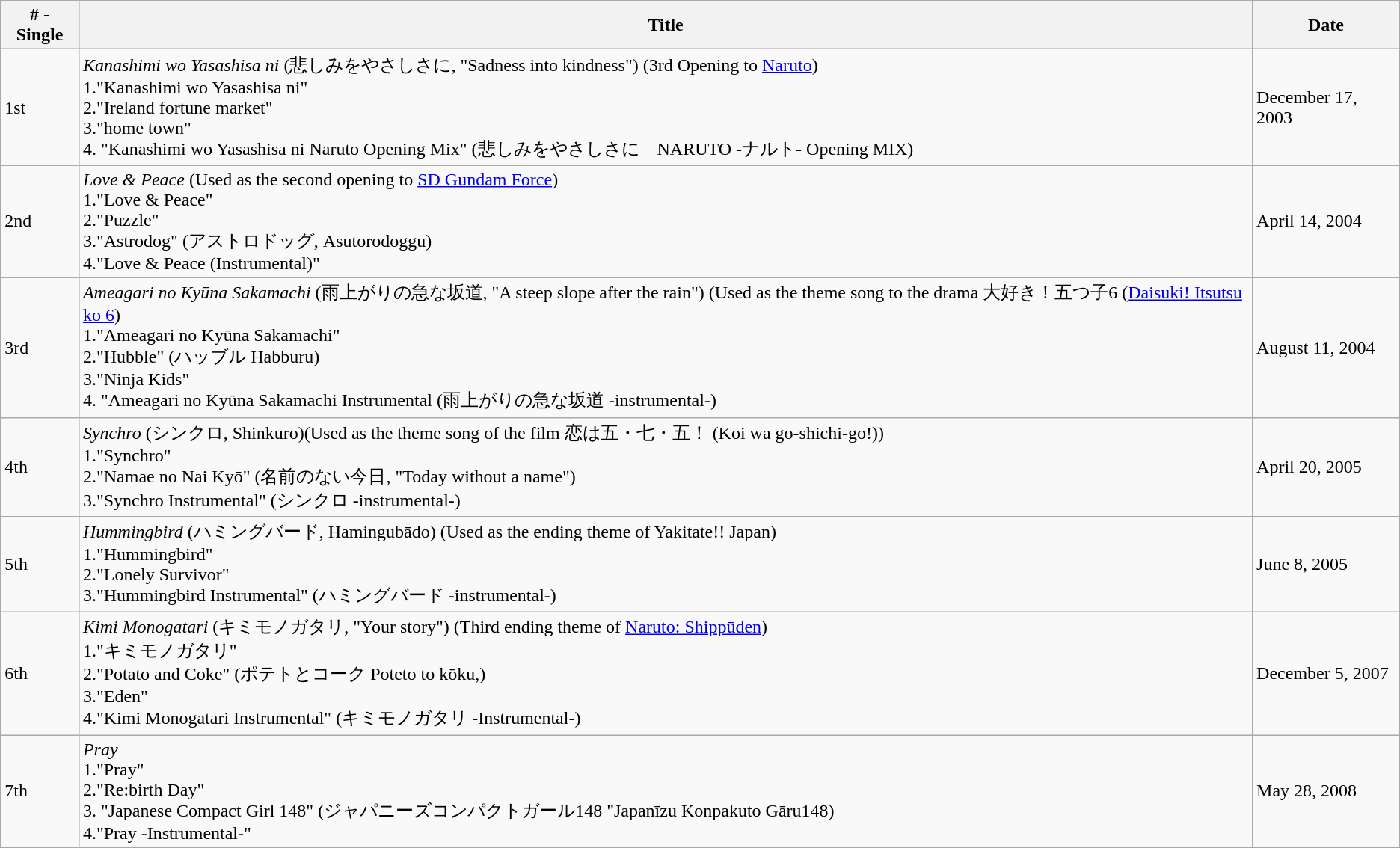<table class="wikitable" border="1">
<tr>
<th># - Single</th>
<th>Title</th>
<th>Date</th>
</tr>
<tr>
<td>1st</td>
<td><em>Kanashimi wo Yasashisa ni</em> (悲しみをやさしさに, "Sadness into kindness") (3rd Opening to <a href='#'>Naruto</a>)<br>1."Kanashimi wo Yasashisa ni"<br>2."Ireland fortune market"<br>3."home town"<br>4. "Kanashimi wo Yasashisa ni Naruto Opening Mix" (悲しみをやさしさに　NARUTO -ナルト- Opening MIX)</td>
<td>December 17, 2003</td>
</tr>
<tr>
<td>2nd</td>
<td><em>Love & Peace</em> (Used as the second opening to <a href='#'>SD Gundam Force</a>)<br>1."Love & Peace"<br>2."Puzzle"<br>3."Astrodog" (アストロドッグ, Asutorodoggu)<br>4."Love & Peace (Instrumental)"</td>
<td>April 14, 2004</td>
</tr>
<tr>
<td>3rd</td>
<td><em>Ameagari no Kyūna Sakamachi</em> (雨上がりの急な坂道, "A steep slope after the rain") (Used as the theme song to  the drama 大好き！五つ子6 (<a href='#'>Daisuki! Itsutsu ko 6</a>)<br>1."Ameagari no Kyūna Sakamachi"<br>2."Hubble" (ハッブル Habburu)<br>3."Ninja Kids"<br>4. "Ameagari no Kyūna Sakamachi Instrumental (雨上がりの急な坂道 -instrumental-)</td>
<td>August 11, 2004</td>
</tr>
<tr>
<td>4th</td>
<td><em>Synchro</em> (シンクロ, Shinkuro)(Used as the theme song of the film 恋は五・七・五！ (Koi wa go-shichi-go!))<br>1."Synchro"<br>2."Namae no Nai Kyō" (名前のない今日, "Today without a name")<br>3."Synchro Instrumental" (シンクロ -instrumental-)</td>
<td>April 20, 2005</td>
</tr>
<tr>
<td>5th</td>
<td><em>Hummingbird</em> (ハミングバード, Hamingubādo) (Used as the ending theme of Yakitate!! Japan)<br>1."Hummingbird"<br>2."Lonely Survivor"<br>3."Hummingbird Instrumental" (ハミングバード -instrumental-)</td>
<td>June 8, 2005</td>
</tr>
<tr>
<td>6th</td>
<td><em>Kimi Monogatari</em> (キミモノガタリ, "Your story") (Third ending theme of <a href='#'>Naruto: Shippūden</a>)<br>1."キミモノガタリ"<br>2."Potato and Coke" (ポテトとコーク Poteto to kōku,)<br>3."Eden"<br>4."Kimi Monogatari Instrumental" (キミモノガタリ -Instrumental-)</td>
<td>December 5, 2007</td>
</tr>
<tr>
<td>7th</td>
<td><em>Pray</em><br>1."Pray"<br>2."Re:birth Day"<br>3. "Japanese Compact Girl 148" (ジャパニーズコンパクトガール148 "Japanīzu Konpakuto Gāru148)<br>4."Pray -Instrumental-"</td>
<td>May 28, 2008</td>
</tr>
</table>
